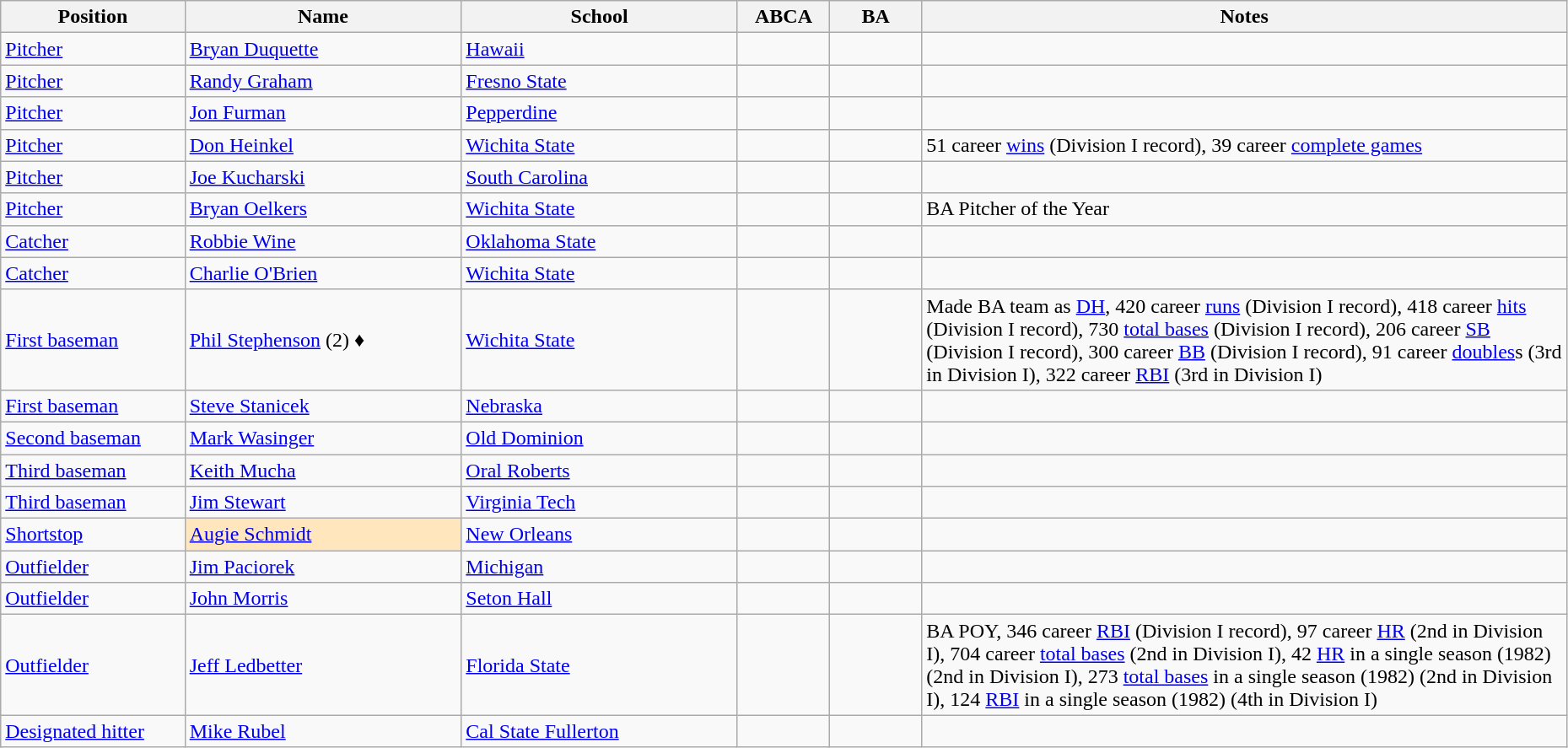<table class="wikitable sortable" style="width:98%;">
<tr>
<th width=10%>Position</th>
<th width=15%>Name</th>
<th width=15%>School</th>
<th width=5%>ABCA</th>
<th width=5%>BA</th>
<th width=35% class="unsortable">Notes</th>
</tr>
<tr>
<td><a href='#'>Pitcher</a></td>
<td><a href='#'>Bryan Duquette</a></td>
<td><a href='#'>Hawaii</a></td>
<td></td>
<td></td>
<td></td>
</tr>
<tr>
<td><a href='#'>Pitcher</a></td>
<td><a href='#'>Randy Graham</a></td>
<td><a href='#'>Fresno State</a></td>
<td></td>
<td></td>
<td></td>
</tr>
<tr>
<td><a href='#'>Pitcher</a></td>
<td><a href='#'>Jon Furman</a></td>
<td><a href='#'>Pepperdine</a></td>
<td></td>
<td></td>
<td></td>
</tr>
<tr>
<td><a href='#'>Pitcher</a></td>
<td><a href='#'>Don Heinkel</a></td>
<td><a href='#'>Wichita State</a></td>
<td></td>
<td></td>
<td>51 career <a href='#'>wins</a> (Division I record), 39 career <a href='#'>complete games</a></td>
</tr>
<tr>
<td><a href='#'>Pitcher</a></td>
<td><a href='#'>Joe Kucharski</a></td>
<td><a href='#'>South Carolina</a></td>
<td></td>
<td></td>
<td></td>
</tr>
<tr>
<td><a href='#'>Pitcher</a></td>
<td><a href='#'>Bryan Oelkers</a></td>
<td><a href='#'>Wichita State</a></td>
<td></td>
<td></td>
<td>BA Pitcher of the Year</td>
</tr>
<tr>
<td><a href='#'>Catcher</a></td>
<td><a href='#'>Robbie Wine</a></td>
<td><a href='#'>Oklahoma State</a></td>
<td></td>
<td></td>
<td></td>
</tr>
<tr>
<td><a href='#'>Catcher</a></td>
<td><a href='#'>Charlie O'Brien</a></td>
<td><a href='#'>Wichita State</a></td>
<td></td>
<td></td>
<td></td>
</tr>
<tr>
<td><a href='#'>First baseman</a></td>
<td><a href='#'>Phil Stephenson</a> (2) ♦</td>
<td><a href='#'>Wichita State</a></td>
<td></td>
<td></td>
<td>Made BA team as <a href='#'>DH</a>, 420 career <a href='#'>runs</a> (Division I record), 418 career <a href='#'>hits</a> (Division I record), 730 <a href='#'>total bases</a> (Division I record), 206 career <a href='#'>SB</a> (Division I record), 300 career <a href='#'>BB</a> (Division I record), 91 career <a href='#'>doubles</a>s (3rd in Division I), 322 career <a href='#'>RBI</a> (3rd in Division I)</td>
</tr>
<tr>
<td><a href='#'>First baseman</a></td>
<td><a href='#'>Steve Stanicek</a></td>
<td><a href='#'>Nebraska</a></td>
<td></td>
<td></td>
<td></td>
</tr>
<tr>
<td><a href='#'>Second baseman</a></td>
<td><a href='#'>Mark Wasinger</a></td>
<td><a href='#'>Old Dominion</a></td>
<td></td>
<td></td>
<td></td>
</tr>
<tr>
<td><a href='#'>Third baseman</a></td>
<td><a href='#'>Keith Mucha</a></td>
<td><a href='#'>Oral Roberts</a></td>
<td></td>
<td></td>
<td></td>
</tr>
<tr>
<td><a href='#'>Third baseman</a></td>
<td><a href='#'>Jim Stewart</a></td>
<td><a href='#'>Virginia Tech</a></td>
<td></td>
<td></td>
<td></td>
</tr>
<tr>
<td><a href='#'>Shortstop</a></td>
<td style="background-color:#FFE6BD"><a href='#'>Augie Schmidt</a></td>
<td><a href='#'>New Orleans</a></td>
<td></td>
<td></td>
<td></td>
</tr>
<tr>
<td><a href='#'>Outfielder</a></td>
<td><a href='#'>Jim Paciorek</a></td>
<td><a href='#'>Michigan</a></td>
<td></td>
<td></td>
<td></td>
</tr>
<tr>
<td><a href='#'>Outfielder</a></td>
<td><a href='#'>John Morris</a></td>
<td><a href='#'>Seton Hall</a></td>
<td></td>
<td></td>
<td></td>
</tr>
<tr>
<td><a href='#'>Outfielder</a></td>
<td><a href='#'>Jeff Ledbetter</a></td>
<td><a href='#'>Florida State</a></td>
<td></td>
<td></td>
<td>BA POY, 346 career <a href='#'>RBI</a> (Division I record), 97 career <a href='#'>HR</a> (2nd in Division I), 704 career <a href='#'>total bases</a> (2nd in Division I), 42 <a href='#'>HR</a> in a single season (1982) (2nd in Division I), 273 <a href='#'>total bases</a> in a single season (1982) (2nd in Division I), 124 <a href='#'>RBI</a> in a single season (1982) (4th in Division I)</td>
</tr>
<tr>
<td><a href='#'>Designated hitter</a></td>
<td><a href='#'>Mike Rubel</a></td>
<td><a href='#'>Cal State Fullerton</a></td>
<td></td>
<td></td>
<td></td>
</tr>
</table>
